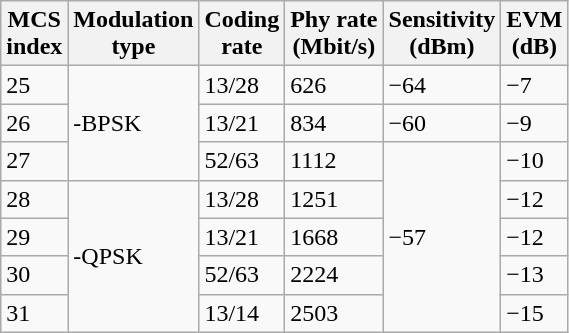<table class="wikitable">
<tr>
<th>MCS<br>index</th>
<th>Modulation<br>type</th>
<th>Coding<br>rate</th>
<th>Phy rate <br>(Mbit/s)</th>
<th>Sensitivity <br>(dBm)</th>
<th>EVM <br>(dB)</th>
</tr>
<tr>
<td>25</td>
<td rowspan="3">-BPSK</td>
<td>13/28</td>
<td>626</td>
<td>−64</td>
<td>−7</td>
</tr>
<tr>
<td>26</td>
<td>13/21</td>
<td>834</td>
<td>−60</td>
<td>−9</td>
</tr>
<tr>
<td>27</td>
<td>52/63</td>
<td>1112</td>
<td rowspan="5">−57</td>
<td>−10</td>
</tr>
<tr>
<td>28</td>
<td rowspan="4">-QPSK</td>
<td>13/28</td>
<td>1251</td>
<td>−12</td>
</tr>
<tr>
<td>29</td>
<td>13/21</td>
<td>1668</td>
<td>−12</td>
</tr>
<tr>
<td>30</td>
<td>52/63</td>
<td>2224</td>
<td>−13</td>
</tr>
<tr>
<td>31</td>
<td>13/14</td>
<td>2503</td>
<td>−15</td>
</tr>
</table>
